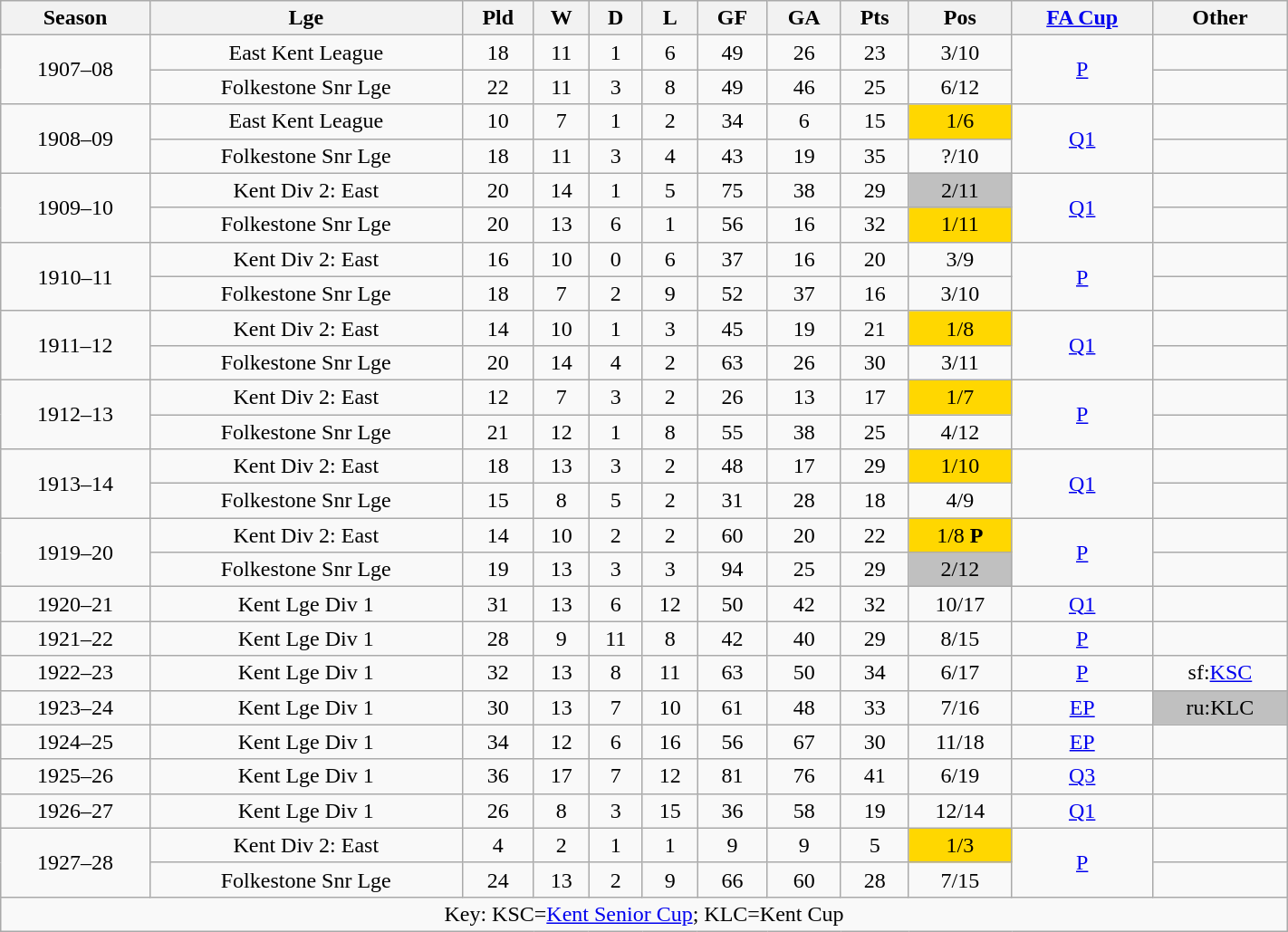<table class="wikitable" style="width:75%; align:center; text-align:center">
<tr>
<th>Season</th>
<th>Lge</th>
<th>Pld</th>
<th>W</th>
<th>D</th>
<th>L</th>
<th>GF</th>
<th>GA</th>
<th>Pts</th>
<th>Pos</th>
<th><a href='#'>FA Cup</a></th>
<th>Other</th>
</tr>
<tr>
<td rowspan="2">1907–08</td>
<td>East Kent League</td>
<td>18</td>
<td>11</td>
<td>1</td>
<td>6</td>
<td>49</td>
<td>26</td>
<td>23</td>
<td>3/10</td>
<td rowspan="2"><a href='#'>P</a></td>
<td></td>
</tr>
<tr>
<td>Folkestone Snr Lge</td>
<td>22</td>
<td>11</td>
<td>3</td>
<td>8</td>
<td>49</td>
<td>46</td>
<td>25</td>
<td>6/12</td>
<td></td>
</tr>
<tr>
<td rowspan="2">1908–09</td>
<td>East Kent League</td>
<td>10</td>
<td>7</td>
<td>1</td>
<td>2</td>
<td>34</td>
<td>6</td>
<td>15</td>
<td bgcolor=gold>1/6</td>
<td rowspan="2"><a href='#'>Q1</a></td>
<td></td>
</tr>
<tr>
<td>Folkestone Snr Lge</td>
<td>18</td>
<td>11</td>
<td>3</td>
<td>4</td>
<td>43</td>
<td>19</td>
<td>35</td>
<td>?/10</td>
<td></td>
</tr>
<tr>
<td rowspan="2">1909–10</td>
<td>Kent Div 2: East</td>
<td>20</td>
<td>14</td>
<td>1</td>
<td>5</td>
<td>75</td>
<td>38</td>
<td>29</td>
<td bgcolor=silver>2/11</td>
<td rowspan="2"><a href='#'>Q1</a></td>
<td></td>
</tr>
<tr>
<td>Folkestone Snr Lge</td>
<td>20</td>
<td>13</td>
<td>6</td>
<td>1</td>
<td>56</td>
<td>16</td>
<td>32</td>
<td bgcolor=gold>1/11</td>
<td></td>
</tr>
<tr>
<td rowspan="2">1910–11</td>
<td>Kent Div 2: East</td>
<td>16</td>
<td>10</td>
<td>0</td>
<td>6</td>
<td>37</td>
<td>16</td>
<td>20</td>
<td>3/9</td>
<td rowspan="2"><a href='#'>P</a></td>
<td></td>
</tr>
<tr>
<td>Folkestone Snr Lge</td>
<td>18</td>
<td>7</td>
<td>2</td>
<td>9</td>
<td>52</td>
<td>37</td>
<td>16</td>
<td>3/10</td>
<td></td>
</tr>
<tr>
<td rowspan="2">1911–12</td>
<td>Kent Div 2: East</td>
<td>14</td>
<td>10</td>
<td>1</td>
<td>3</td>
<td>45</td>
<td>19</td>
<td>21</td>
<td bgcolor=gold>1/8</td>
<td rowspan="2"><a href='#'>Q1</a></td>
<td></td>
</tr>
<tr>
<td>Folkestone Snr Lge</td>
<td>20</td>
<td>14</td>
<td>4</td>
<td>2</td>
<td>63</td>
<td>26</td>
<td>30</td>
<td>3/11</td>
<td></td>
</tr>
<tr>
<td rowspan="2">1912–13</td>
<td>Kent Div 2: East</td>
<td>12</td>
<td>7</td>
<td>3</td>
<td>2</td>
<td>26</td>
<td>13</td>
<td>17</td>
<td bgcolor=gold>1/7</td>
<td rowspan="2"><a href='#'>P</a></td>
<td></td>
</tr>
<tr>
<td>Folkestone Snr Lge</td>
<td>21</td>
<td>12</td>
<td>1</td>
<td>8</td>
<td>55</td>
<td>38</td>
<td>25</td>
<td>4/12</td>
<td></td>
</tr>
<tr>
<td rowspan="2">1913–14</td>
<td>Kent Div 2: East</td>
<td>18</td>
<td>13</td>
<td>3</td>
<td>2</td>
<td>48</td>
<td>17</td>
<td>29</td>
<td bgcolor=gold>1/10</td>
<td rowspan="2"><a href='#'>Q1</a></td>
<td></td>
</tr>
<tr>
<td>Folkestone Snr Lge</td>
<td>15</td>
<td>8</td>
<td>5</td>
<td>2</td>
<td>31</td>
<td>28</td>
<td>18</td>
<td>4/9</td>
<td></td>
</tr>
<tr>
<td rowspan="2">1919–20</td>
<td>Kent Div 2: East</td>
<td>14</td>
<td>10</td>
<td>2</td>
<td>2</td>
<td>60</td>
<td>20</td>
<td>22</td>
<td bgcolor=gold>1/8 <strong>P</strong></td>
<td rowspan="2"><a href='#'>P</a></td>
<td></td>
</tr>
<tr>
<td>Folkestone Snr Lge</td>
<td>19</td>
<td>13</td>
<td>3</td>
<td>3</td>
<td>94</td>
<td>25</td>
<td>29</td>
<td bgcolor=silver>2/12</td>
<td></td>
</tr>
<tr>
<td>1920–21</td>
<td>Kent Lge Div 1</td>
<td>31</td>
<td>13</td>
<td>6</td>
<td>12</td>
<td>50</td>
<td>42</td>
<td>32</td>
<td>10/17</td>
<td><a href='#'>Q1</a></td>
<td></td>
</tr>
<tr>
<td>1921–22</td>
<td>Kent Lge Div 1</td>
<td>28</td>
<td>9</td>
<td>11</td>
<td>8</td>
<td>42</td>
<td>40</td>
<td>29</td>
<td>8/15</td>
<td><a href='#'>P</a></td>
<td></td>
</tr>
<tr>
<td>1922–23</td>
<td>Kent Lge Div 1</td>
<td>32</td>
<td>13</td>
<td>8</td>
<td>11</td>
<td>63</td>
<td>50</td>
<td>34</td>
<td>6/17</td>
<td><a href='#'>P</a></td>
<td>sf:<a href='#'>KSC</a></td>
</tr>
<tr>
<td>1923–24</td>
<td>Kent Lge Div 1</td>
<td>30</td>
<td>13</td>
<td>7</td>
<td>10</td>
<td>61</td>
<td>48</td>
<td>33</td>
<td>7/16</td>
<td><a href='#'>EP</a></td>
<td bgcolor=silver>ru:KLC</td>
</tr>
<tr>
<td>1924–25</td>
<td>Kent Lge Div 1</td>
<td>34</td>
<td>12</td>
<td>6</td>
<td>16</td>
<td>56</td>
<td>67</td>
<td>30</td>
<td>11/18</td>
<td><a href='#'>EP</a></td>
<td></td>
</tr>
<tr>
<td>1925–26</td>
<td>Kent Lge Div 1</td>
<td>36</td>
<td>17</td>
<td>7</td>
<td>12</td>
<td>81</td>
<td>76</td>
<td>41</td>
<td>6/19</td>
<td><a href='#'>Q3</a></td>
<td></td>
</tr>
<tr>
<td>1926–27</td>
<td>Kent Lge Div 1</td>
<td>26</td>
<td>8</td>
<td>3</td>
<td>15</td>
<td>36</td>
<td>58</td>
<td>19</td>
<td>12/14</td>
<td><a href='#'>Q1</a></td>
<td></td>
</tr>
<tr>
<td rowspan="2">1927–28</td>
<td>Kent Div 2: East</td>
<td>4</td>
<td>2</td>
<td>1</td>
<td>1</td>
<td>9</td>
<td>9</td>
<td>5</td>
<td bgcolor=gold>1/3</td>
<td rowspan="2"><a href='#'>P</a></td>
<td></td>
</tr>
<tr>
<td>Folkestone Snr Lge</td>
<td>24</td>
<td>13</td>
<td>2</td>
<td>9</td>
<td>66</td>
<td>60</td>
<td>28</td>
<td>7/15</td>
<td></td>
</tr>
<tr>
<td colspan="12">Key: KSC=<a href='#'>Kent Senior Cup</a>; KLC=Kent Cup</td>
</tr>
</table>
